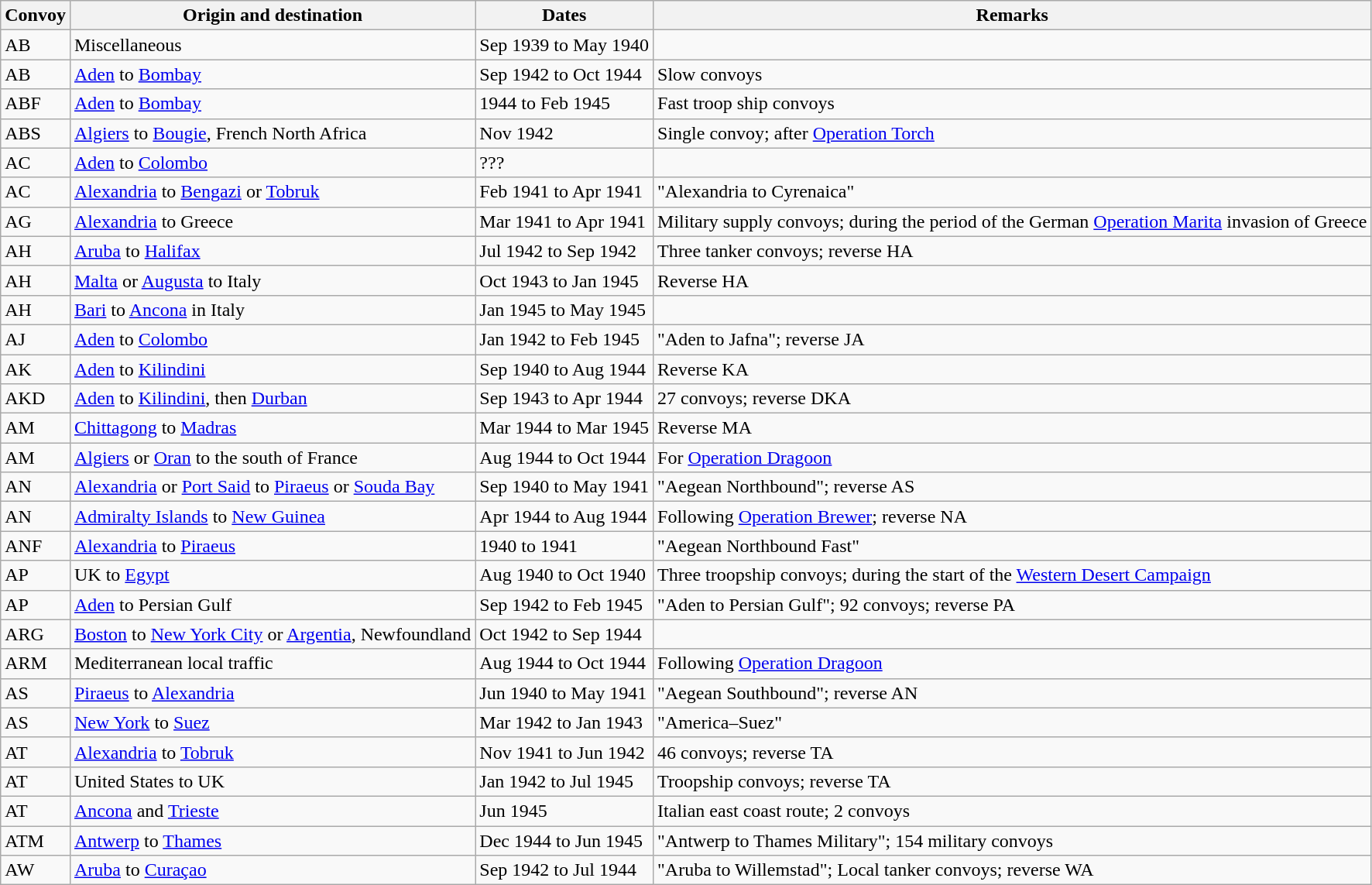<table class="wikitable">
<tr>
<th>Convoy</th>
<th>Origin and destination</th>
<th>Dates</th>
<th>Remarks</th>
</tr>
<tr>
<td>AB</td>
<td>Miscellaneous</td>
<td>Sep 1939 to May 1940</td>
<td></td>
</tr>
<tr>
<td>AB</td>
<td><a href='#'>Aden</a> to <a href='#'>Bombay</a></td>
<td>Sep 1942 to Oct 1944</td>
<td>Slow convoys</td>
</tr>
<tr>
<td>ABF</td>
<td><a href='#'>Aden</a> to <a href='#'>Bombay</a></td>
<td>1944 to Feb 1945</td>
<td>Fast troop ship convoys</td>
</tr>
<tr>
<td>ABS</td>
<td><a href='#'>Algiers</a> to <a href='#'>Bougie</a>, French North Africa</td>
<td>Nov 1942</td>
<td>Single convoy; after <a href='#'>Operation Torch</a></td>
</tr>
<tr>
<td>AC</td>
<td><a href='#'>Aden</a> to <a href='#'>Colombo</a></td>
<td>???</td>
<td></td>
</tr>
<tr>
<td>AC</td>
<td><a href='#'>Alexandria</a> to <a href='#'>Bengazi</a> or <a href='#'>Tobruk</a></td>
<td>Feb 1941 to Apr 1941</td>
<td>"Alexandria to Cyrenaica"</td>
</tr>
<tr>
<td>AG</td>
<td><a href='#'>Alexandria</a> to Greece</td>
<td>Mar 1941 to Apr 1941</td>
<td>Military supply convoys; during the period of the German <a href='#'>Operation Marita</a> invasion of Greece</td>
</tr>
<tr>
<td>AH</td>
<td><a href='#'>Aruba</a> to <a href='#'>Halifax</a></td>
<td>Jul 1942 to Sep 1942</td>
<td>Three tanker convoys; reverse HA</td>
</tr>
<tr>
<td>AH</td>
<td><a href='#'>Malta</a> or <a href='#'>Augusta</a> to Italy</td>
<td>Oct 1943 to Jan 1945</td>
<td>Reverse HA</td>
</tr>
<tr>
<td>AH</td>
<td><a href='#'>Bari</a> to <a href='#'>Ancona</a> in Italy</td>
<td>Jan 1945 to May 1945</td>
<td></td>
</tr>
<tr>
<td>AJ</td>
<td><a href='#'>Aden</a> to <a href='#'>Colombo</a></td>
<td>Jan 1942 to Feb 1945</td>
<td>"Aden to Jafna"; reverse JA</td>
</tr>
<tr>
<td>AK</td>
<td><a href='#'>Aden</a> to <a href='#'>Kilindini</a></td>
<td>Sep 1940 to Aug 1944</td>
<td>Reverse KA</td>
</tr>
<tr>
<td>AKD</td>
<td><a href='#'>Aden</a> to <a href='#'>Kilindini</a>, then <a href='#'>Durban</a></td>
<td>Sep 1943 to Apr 1944</td>
<td>27 convoys; reverse DKA</td>
</tr>
<tr>
<td>AM</td>
<td><a href='#'>Chittagong</a> to <a href='#'>Madras</a></td>
<td>Mar 1944 to Mar 1945</td>
<td>Reverse MA</td>
</tr>
<tr>
<td>AM</td>
<td><a href='#'>Algiers</a> or <a href='#'>Oran</a> to the south of France</td>
<td>Aug 1944 to Oct 1944</td>
<td>For <a href='#'>Operation Dragoon</a></td>
</tr>
<tr>
<td>AN</td>
<td><a href='#'>Alexandria</a> or <a href='#'>Port Said</a> to <a href='#'>Piraeus</a> or <a href='#'>Souda Bay</a></td>
<td>Sep 1940 to May 1941</td>
<td>"Aegean Northbound"; reverse AS</td>
</tr>
<tr>
<td>AN</td>
<td><a href='#'>Admiralty Islands</a> to <a href='#'>New Guinea</a></td>
<td>Apr 1944 to Aug 1944</td>
<td>Following <a href='#'>Operation Brewer</a>; reverse NA</td>
</tr>
<tr>
<td>ANF</td>
<td><a href='#'>Alexandria</a> to <a href='#'>Piraeus</a></td>
<td>1940 to 1941</td>
<td>"Aegean Northbound Fast"</td>
</tr>
<tr>
<td>AP</td>
<td>UK to <a href='#'>Egypt</a></td>
<td>Aug 1940 to Oct 1940</td>
<td>Three troopship convoys; during the start of the <a href='#'>Western Desert Campaign</a></td>
</tr>
<tr>
<td>AP</td>
<td><a href='#'>Aden</a> to Persian Gulf</td>
<td>Sep 1942 to Feb 1945</td>
<td>"Aden to Persian Gulf"; 92 convoys; reverse PA</td>
</tr>
<tr>
<td>ARG</td>
<td><a href='#'>Boston</a> to <a href='#'>New York City</a> or <a href='#'>Argentia</a>, Newfoundland</td>
<td>Oct 1942 to Sep 1944</td>
<td></td>
</tr>
<tr>
<td>ARM</td>
<td>Mediterranean local traffic</td>
<td>Aug 1944 to Oct 1944</td>
<td>Following <a href='#'>Operation Dragoon</a></td>
</tr>
<tr>
<td>AS</td>
<td><a href='#'>Piraeus</a> to <a href='#'>Alexandria</a></td>
<td>Jun 1940 to May 1941</td>
<td>"Aegean Southbound"; reverse AN</td>
</tr>
<tr>
<td>AS</td>
<td><a href='#'>New York</a> to <a href='#'>Suez</a></td>
<td>Mar 1942 to Jan 1943</td>
<td>"America–Suez"</td>
</tr>
<tr>
<td>AT</td>
<td><a href='#'>Alexandria</a> to <a href='#'>Tobruk</a></td>
<td>Nov 1941 to Jun 1942</td>
<td>46 convoys; reverse TA</td>
</tr>
<tr>
<td>AT</td>
<td>United States to UK</td>
<td>Jan 1942 to Jul 1945</td>
<td>Troopship convoys; reverse TA</td>
</tr>
<tr>
<td>AT</td>
<td><a href='#'>Ancona</a> and <a href='#'>Trieste</a></td>
<td>Jun 1945</td>
<td>Italian east coast route; 2 convoys</td>
</tr>
<tr>
<td>ATM</td>
<td><a href='#'>Antwerp</a> to <a href='#'>Thames</a></td>
<td>Dec 1944 to Jun 1945</td>
<td>"Antwerp to Thames Military"; 154 military convoys</td>
</tr>
<tr>
<td>AW</td>
<td><a href='#'>Aruba</a> to <a href='#'>Curaçao</a></td>
<td>Sep 1942 to Jul 1944</td>
<td>"Aruba to Willemstad"; Local tanker convoys; reverse WA</td>
</tr>
</table>
